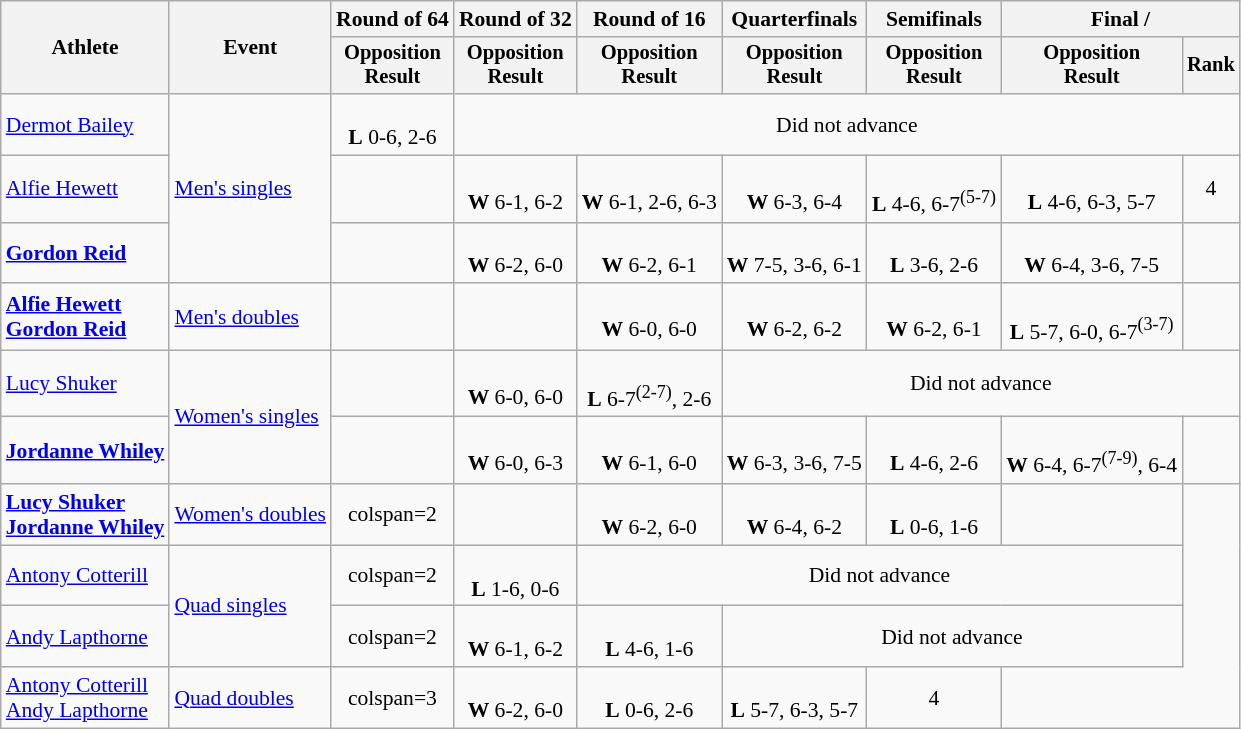<table class="wikitable" style="font-size:90%;">
<tr>
<th rowspan=2>Athlete</th>
<th rowspan=2>Event</th>
<th>Round of 64</th>
<th>Round of 32</th>
<th>Round of 16</th>
<th>Quarterfinals</th>
<th>Semifinals</th>
<th colspan=2>Final / </th>
</tr>
<tr style="font-size:95%">
<th>Opposition<br>Result</th>
<th>Opposition<br>Result</th>
<th>Opposition<br>Result</th>
<th>Opposition<br>Result</th>
<th>Opposition<br>Result</th>
<th>Opposition<br>Result</th>
<th>Rank</th>
</tr>
<tr align=center>
<td align=left><a href='#'>Dermot Bailey</a></td>
<td rowspan=3 align=left><a href='#'>Men's singles</a></td>
<td><br> <strong>L</strong> 0-6, 2-6</td>
<td colspan=6>Did not advance</td>
</tr>
<tr align=center>
<td align=left><a href='#'>Alfie Hewett</a></td>
<td></td>
<td><br> <strong>W</strong> 6-1, 6-2</td>
<td><br> <strong>W</strong> 6-1, 2-6, 6-3</td>
<td><br> <strong>W</strong> 6-3, 6-4</td>
<td><br> <strong>L</strong> 4-6, 6-7<sup>(5-7)</sup></td>
<td><br> <strong>L</strong> 4-6, 6-3, 5-7</td>
<td>4</td>
</tr>
<tr align=center>
<td align=left><strong><a href='#'>Gordon Reid</a></strong></td>
<td></td>
<td><br> <strong>W</strong> 6-2, 6-0</td>
<td><br> <strong>W</strong> 6-2, 6-1</td>
<td><br> <strong>W</strong> 7-5, 3-6, 6-1</td>
<td><br> <strong>L</strong> 3-6, 2-6</td>
<td><br> <strong>W</strong> 6-4, 3-6, 7-5</td>
<td></td>
</tr>
<tr align=center>
<td align=left><strong><a href='#'>Alfie Hewett</a></strong> <br> <strong><a href='#'>Gordon Reid</a></strong></td>
<td align=left><a href='#'>Men's doubles</a></td>
<td></td>
<td></td>
<td><br> <strong>W</strong> 6-0, 6-0</td>
<td><br> <strong>W</strong> 6-2, 6-2</td>
<td><br> <strong>W</strong> 6-2, 6-1</td>
<td><br> <strong>L</strong> 5-7, 6-0, 6-7<sup>(3-7)</sup></td>
<td></td>
</tr>
<tr align=center>
<td align=left><a href='#'>Lucy Shuker</a></td>
<td rowspan=2 align=left><a href='#'>Women's singles</a></td>
<td></td>
<td><br> <strong>W</strong> 6-0, 6-0</td>
<td><br> <strong>L</strong> 6-7<sup>(2-7)</sup>, 2-6</td>
<td colspan=4>Did not advance</td>
</tr>
<tr align=center>
<td align=left><strong><a href='#'>Jordanne Whiley</a></strong></td>
<td></td>
<td><br> <strong>W</strong> 6-0, 6-3</td>
<td><br> <strong>W</strong> 6-1, 6-0</td>
<td><br> <strong>W</strong> 6-3, 3-6, 7-5</td>
<td><br> <strong>L</strong> 4-6, 2-6</td>
<td><br> <strong>W</strong> 6-4, 6-7<sup>(7-9)</sup>, 6-4</td>
<td></td>
</tr>
<tr align=center>
<td align=left><strong><a href='#'>Lucy Shuker</a></strong> <br> <strong><a href='#'>Jordanne Whiley</a></strong></td>
<td align=left><a href='#'>Women's doubles</a></td>
<td>colspan=2 </td>
<td></td>
<td><br> <strong>W</strong> 6-2, 6-0</td>
<td><br> <strong>W</strong> 6-4, 6-2</td>
<td><br> <strong>L</strong> 0-6, 1-6</td>
<td></td>
</tr>
<tr align=center>
<td align=left><a href='#'>Antony Cotterill</a></td>
<td rowspan=2 align=left><a href='#'>Quad singles</a></td>
<td>colspan=2 </td>
<td><br> <strong>L</strong> 1-6, 0-6</td>
<td colspan=4>Did not advance</td>
</tr>
<tr align=center>
<td align=left><a href='#'>Andy Lapthorne</a></td>
<td>colspan=2 </td>
<td><br> <strong>W</strong> 6-1, 6-2</td>
<td><br> <strong>L</strong> 4-6, 1-6</td>
<td colspan=3>Did not advance</td>
</tr>
<tr align=center>
<td align=left><a href='#'>Antony Cotterill</a> <br> <a href='#'>Andy Lapthorne</a></td>
<td align=left><a href='#'>Quad doubles</a></td>
<td>colspan=3 </td>
<td><br> <strong>W</strong> 6-2, 6-0</td>
<td><br> <strong>L</strong> 0-6, 2-6</td>
<td><br><strong>L</strong> 5-7, 6-3, 5-7</td>
<td>4</td>
</tr>
</table>
